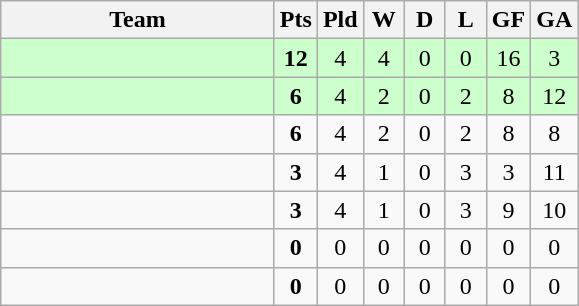<table class="wikitable" style="text-align: center;">
<tr>
<th width=175>Team</th>
<th width=20 abbr="Points">Pts</th>
<th width=20 abbr="Played">Pld</th>
<th width=20 abbr="Won">W</th>
<th width=20 abbr="Drawn">D</th>
<th width=20 abbr="Lost">L</th>
<th width=20 abbr="Goals for">GF</th>
<th width=20 abbr="Goals against">GA</th>
</tr>
<tr style="background:#ccffcc;">
<td style="text-align:left;"></td>
<td><strong>12</strong></td>
<td>4</td>
<td>4</td>
<td>0</td>
<td>0</td>
<td>16</td>
<td>3</td>
</tr>
<tr bgcolor=#ccffcc align=center>
<td style="text-align:left;"></td>
<td><strong>6</strong></td>
<td>4</td>
<td>2</td>
<td>0</td>
<td>2</td>
<td>8</td>
<td>12</td>
</tr>
<tr align=center>
<td style="text-align:left;"></td>
<td><strong>6</strong></td>
<td>4</td>
<td>2</td>
<td>0</td>
<td>2</td>
<td>8</td>
<td>8</td>
</tr>
<tr align=center>
<td style="text-align:left;"></td>
<td><strong>3</strong></td>
<td>4</td>
<td>1</td>
<td>0</td>
<td>3</td>
<td>3</td>
<td>11</td>
</tr>
<tr align=center>
<td style="text-align:left;"></td>
<td><strong>3</strong></td>
<td>4</td>
<td>1</td>
<td>0</td>
<td>3</td>
<td>9</td>
<td>10</td>
</tr>
<tr align=center>
<td style="text-align:left;"></td>
<td><strong>0</strong></td>
<td>0</td>
<td>0</td>
<td>0</td>
<td>0</td>
<td>0</td>
<td>0</td>
</tr>
<tr align=center>
<td style="text-align:left;"></td>
<td><strong>0</strong></td>
<td>0</td>
<td>0</td>
<td>0</td>
<td>0</td>
<td>0</td>
<td>0</td>
</tr>
</table>
